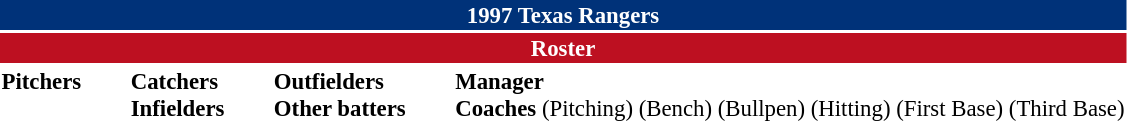<table class="toccolours" style="font-size: 95%;">
<tr>
<th colspan="10" style="background-color: #003279; color: #FFFFFF; text-align: center;">1997 Texas Rangers</th>
</tr>
<tr>
<td colspan="10" style="background-color: #bd1021; color: white; text-align: center;"><strong>Roster</strong></td>
</tr>
<tr>
<td valign="top"><strong>Pitchers</strong><br>


















</td>
<td width="25px"></td>
<td valign="top"><strong>Catchers</strong><br>



<strong>Infielders</strong>









</td>
<td width="25px"></td>
<td valign="top"><strong>Outfielders</strong><br>








<strong>Other batters</strong>
</td>
<td width="25px"></td>
<td valign="top"><strong>Manager</strong><br>
<strong>Coaches</strong>
 (Pitching)
 (Bench)
 (Bullpen)
 (Hitting)
 (First Base)
 (Third Base)</td>
</tr>
</table>
